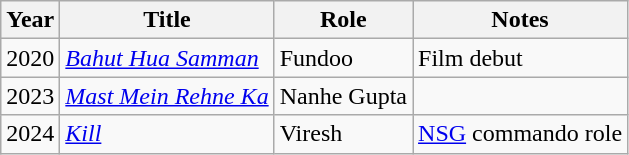<table class="wikitable sortable">
<tr>
<th>Year</th>
<th>Title</th>
<th>Role</th>
<th>Notes</th>
</tr>
<tr>
<td>2020</td>
<td><em><a href='#'>Bahut Hua Samman</a></em></td>
<td>Fundoo</td>
<td>Film debut</td>
</tr>
<tr>
<td>2023</td>
<td><em><a href='#'>Mast Mein Rehne Ka</a></em></td>
<td>Nanhe Gupta</td>
<td></td>
</tr>
<tr>
<td>2024</td>
<td><em><a href='#'>Kill</a></em></td>
<td>Viresh</td>
<td><a href='#'>NSG</a> commando role</td>
</tr>
</table>
